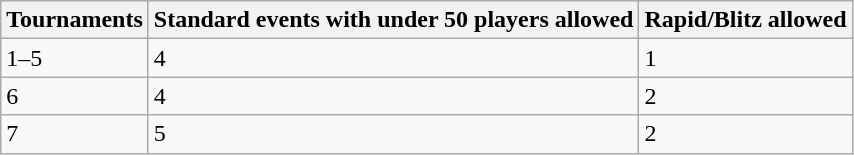<table class="wikitable">
<tr>
<th>Tournaments</th>
<th>Standard events with under 50 players allowed</th>
<th>Rapid/Blitz allowed</th>
</tr>
<tr>
<td>1–5</td>
<td>4</td>
<td>1</td>
</tr>
<tr>
<td>6</td>
<td>4</td>
<td>2</td>
</tr>
<tr>
<td>7</td>
<td>5</td>
<td>2</td>
</tr>
</table>
